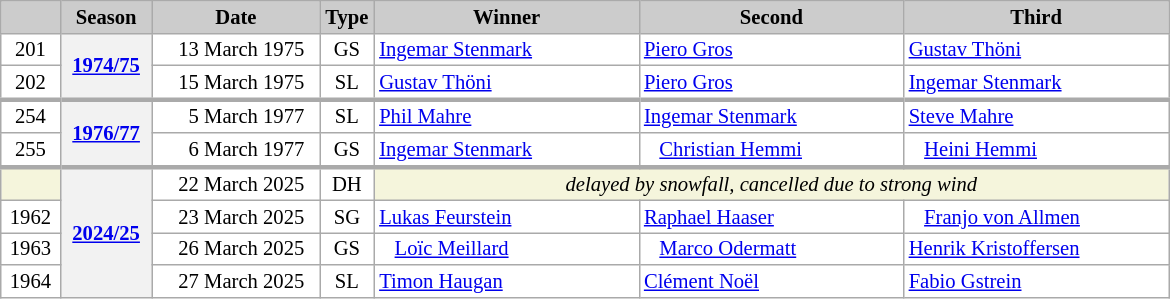<table class="wikitable plainrowheaders" style="background:#fff; font-size:86%; line-height:15px; border:grey solid 1px; border-collapse:collapse;">
<tr>
<th style="background-color: #ccc;" width="33"></th>
<th style="background-color: #ccc;" width="55">Season</th>
<th style="background-color: #ccc;" width="105">Date</th>
<th style="background-color: #ccc;" width="30">Type</th>
<th style="background:#ccc;" width="170">Winner</th>
<th style="background:#ccc;" width="170">Second</th>
<th style="background:#ccc;" width="170">Third</th>
</tr>
<tr>
<td align=center>201</td>
<th rowspan=2><a href='#'>1974/75</a></th>
<td align=right>13 March 1975  </td>
<td align=center>GS</td>
<td> <a href='#'>Ingemar Stenmark</a></td>
<td> <a href='#'>Piero Gros</a></td>
<td> <a href='#'>Gustav Thöni</a></td>
</tr>
<tr>
<td align=center>202</td>
<td align=right>15 March 1975  </td>
<td align=center>SL</td>
<td> <a href='#'>Gustav Thöni</a></td>
<td> <a href='#'>Piero Gros</a></td>
<td> <a href='#'>Ingemar Stenmark</a></td>
</tr>
<tr>
<td align=center style="border-top-width:3px">254</td>
<th rowspan=2 style="border-top-width:3px"><a href='#'>1976/77</a></th>
<td style="border-top-width:3px" align=right>5 March 1977  </td>
<td style="border-top-width:3px" align=center>SL</td>
<td style="border-top-width:3px"> <a href='#'>Phil Mahre</a></td>
<td style="border-top-width:3px"> <a href='#'>Ingemar Stenmark</a></td>
<td style="border-top-width:3px"> <a href='#'>Steve Mahre</a></td>
</tr>
<tr>
<td align=center>255</td>
<td align=right>6 March 1977  </td>
<td align=center>GS</td>
<td> <a href='#'>Ingemar Stenmark</a></td>
<td>   <a href='#'>Christian Hemmi</a></td>
<td>   <a href='#'>Heini Hemmi</a></td>
</tr>
<tr>
<td bgcolor=#F5F5DC style="border-top-width:3px"></td>
<th bgcolor=gainsboro align=center rowspan=4 style="border-top-width:3px"><a href='#'>2024/25</a></th>
<td align=right style="border-top-width:3px">22 March 2025  </td>
<td align=center style="border-top-width:3px">DH</td>
<td colspan=3 bgcolor=#F5F5DC align=center style="border-top-width:3px"><em>delayed by snowfall, cancelled due to strong wind</em></td>
</tr>
<tr>
<td align=center>1962</td>
<td align=right>23 March 2025  </td>
<td align=center>SG</td>
<td> <a href='#'>Lukas Feurstein</a></td>
<td> <a href='#'>Raphael Haaser</a></td>
<td>   <a href='#'>Franjo von Allmen</a></td>
</tr>
<tr>
<td align=center>1963</td>
<td align=right>26 March 2025  </td>
<td align=center>GS</td>
<td>   <a href='#'>Loïc Meillard</a></td>
<td>   <a href='#'>Marco Odermatt</a></td>
<td> <a href='#'>Henrik Kristoffersen</a></td>
</tr>
<tr>
<td align=center>1964</td>
<td align=right>27 March 2025  </td>
<td align=center>SL</td>
<td> <a href='#'>Timon Haugan</a></td>
<td> <a href='#'>Clément Noël</a></td>
<td> <a href='#'>Fabio Gstrein</a></td>
</tr>
</table>
